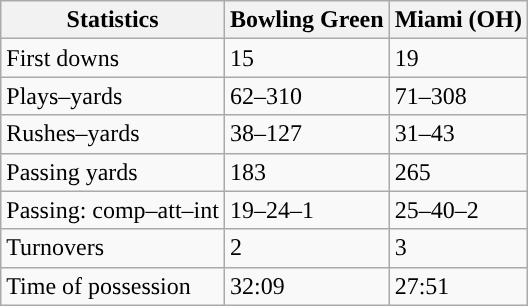<table class="wikitable" style="float:left">
<tr>
<th>Statistics</th>
<th>Bowling Green</th>
<th>Miami (OH)</th>
</tr>
<tr>
<td>First downs</td>
<td>15</td>
<td>19</td>
</tr>
<tr>
<td>Plays–yards</td>
<td>62–310</td>
<td>71–308</td>
</tr>
<tr>
<td>Rushes–yards</td>
<td>38–127</td>
<td>31–43</td>
</tr>
<tr>
<td>Passing yards</td>
<td>183</td>
<td>265</td>
</tr>
<tr>
<td>Passing: comp–att–int</td>
<td>19–24–1</td>
<td>25–40–2</td>
</tr>
<tr>
<td>Turnovers</td>
<td>2</td>
<td>3</td>
</tr>
<tr>
<td>Time of possession</td>
<td>32:09</td>
<td>27:51</td>
</tr>
</table>
